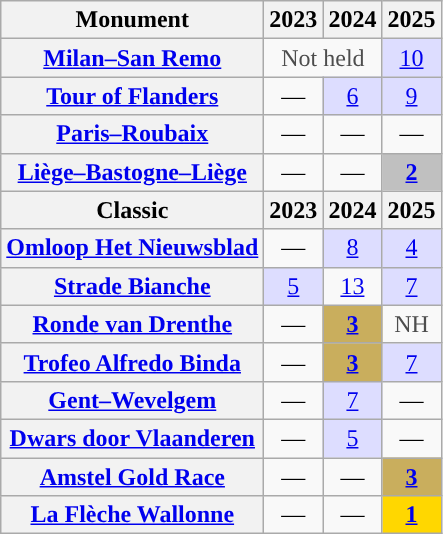<table class="wikitable plainrowheaders">
<tr>
<th>Monument</th>
<th scope="col">2023</th>
<th scope="col">2024</th>
<th scope="col">2025</th>
</tr>
<tr style="text-align:center;">
<th scope="row"><a href='#'>Milan–San Remo</a></th>
<td style="color:#4d4d4d;" colspan=2>Not held</td>
<td style="background:#ddf;"><a href='#'>10</a></td>
</tr>
<tr style="text-align:center;">
<th scope="row"><a href='#'>Tour of Flanders</a></th>
<td>—</td>
<td style="background:#ddf;"><a href='#'>6</a></td>
<td style="background:#ddf;"><a href='#'>9</a></td>
</tr>
<tr style="text-align:center;">
<th scope="row"><a href='#'>Paris–Roubaix</a></th>
<td>—</td>
<td>—</td>
<td>—</td>
</tr>
<tr style="text-align:center;">
<th scope="row"><a href='#'>Liège–Bastogne–Liège</a></th>
<td>—</td>
<td>—</td>
<td style="background:silver;"><a href='#'><strong>2</strong></a></td>
</tr>
<tr>
<th>Classic</th>
<th scope="col">2023</th>
<th scope="col">2024</th>
<th scope="col">2025</th>
</tr>
<tr style="text-align:center;">
<th scope="row"><a href='#'>Omloop Het Nieuwsblad</a></th>
<td>—</td>
<td style="background:#ddf;"><a href='#'>8</a></td>
<td style="background:#ddf;"><a href='#'>4</a></td>
</tr>
<tr style="text-align:center;">
<th scope="row"><a href='#'>Strade Bianche</a></th>
<td style="background:#ddf;"><a href='#'>5</a></td>
<td><a href='#'>13</a></td>
<td style="background:#ddf;"><a href='#'>7</a></td>
</tr>
<tr style="text-align:center;">
<th scope="row"><a href='#'>Ronde van Drenthe</a></th>
<td>—</td>
<td style="background:#C9AE5D;"><a href='#'><strong>3</strong></a></td>
<td style="color:#4d4d4d;">NH</td>
</tr>
<tr style="text-align:center;">
<th scope="row"><a href='#'>Trofeo Alfredo Binda</a></th>
<td>—</td>
<td style="background:#C9AE5D;"><a href='#'><strong>3</strong></a></td>
<td style="background:#ddf;"><a href='#'>7</a></td>
</tr>
<tr style="text-align:center;">
<th scope="row"><a href='#'>Gent–Wevelgem</a></th>
<td>—</td>
<td style="background:#ddf;"><a href='#'>7</a></td>
<td>—</td>
</tr>
<tr style="text-align:center;">
<th scope="row"><a href='#'>Dwars door Vlaanderen</a></th>
<td>—</td>
<td style="background:#ddf;"><a href='#'>5</a></td>
<td>—</td>
</tr>
<tr style="text-align:center;">
<th scope="row"><a href='#'>Amstel Gold Race</a></th>
<td>—</td>
<td>—</td>
<td style="background:#C9AE5D;"><a href='#'><strong>3</strong></a></td>
</tr>
<tr style="text-align:center;">
<th scope="row"><a href='#'>La Flèche Wallonne</a></th>
<td>—</td>
<td>—</td>
<td style="background:gold;"><a href='#'><strong>1</strong></a></td>
</tr>
</table>
